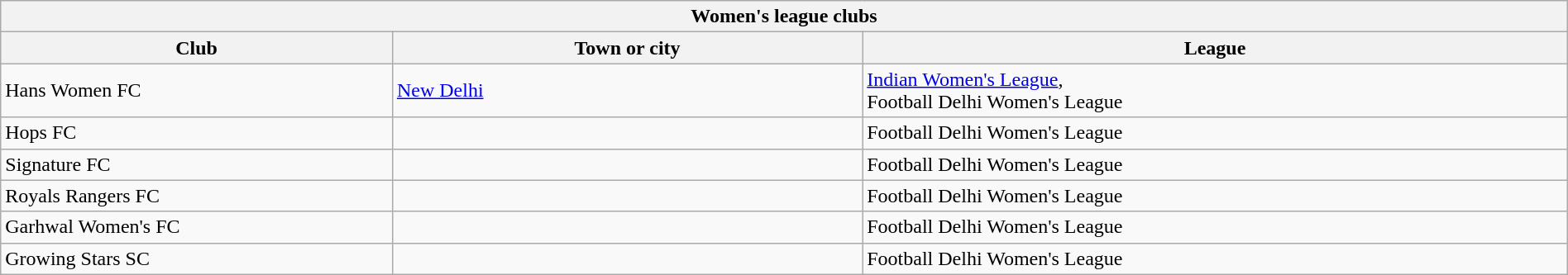<table class="wikitable sortable" width="100%">
<tr>
<th colspan="3">Women's league clubs</th>
</tr>
<tr>
<th !width="25%">Club</th>
<th width="30%">Town or city</th>
<th width="45%">League</th>
</tr>
<tr>
<td>Hans Women FC</td>
<td><a href='#'>New Delhi</a></td>
<td><a href='#'>Indian Women's League</a>,<br>Football Delhi Women's League</td>
</tr>
<tr>
<td>Hops FC</td>
<td></td>
<td>Football Delhi Women's League</td>
</tr>
<tr>
<td>Signature FC</td>
<td></td>
<td>Football Delhi Women's League</td>
</tr>
<tr>
<td>Royals Rangers FC</td>
<td></td>
<td>Football Delhi Women's League</td>
</tr>
<tr>
<td>Garhwal Women's FC</td>
<td></td>
<td>Football Delhi Women's League</td>
</tr>
<tr>
<td>Growing Stars SC</td>
<td></td>
<td>Football Delhi Women's League</td>
</tr>
</table>
